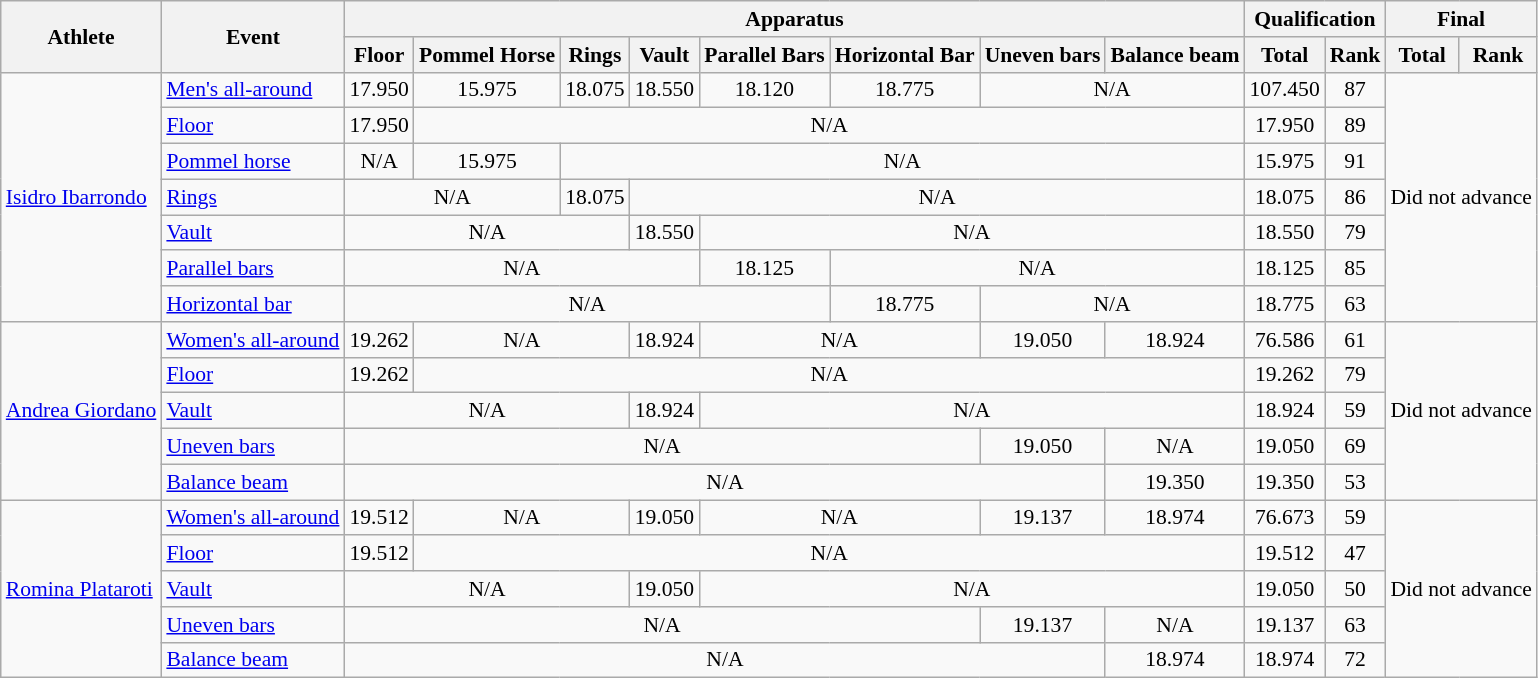<table class="wikitable" style="font-size:90%">
<tr>
<th rowspan="2">Athlete</th>
<th rowspan="2">Event</th>
<th colspan = "8">Apparatus</th>
<th colspan = "2">Qualification</th>
<th colspan = "2">Final</th>
</tr>
<tr>
<th>Floor</th>
<th>Pommel Horse</th>
<th>Rings</th>
<th>Vault</th>
<th>Parallel Bars</th>
<th>Horizontal Bar</th>
<th>Uneven bars</th>
<th>Balance beam</th>
<th>Total</th>
<th>Rank</th>
<th>Total</th>
<th>Rank</th>
</tr>
<tr>
<td rowspan="7"><a href='#'>Isidro Ibarrondo</a></td>
<td><a href='#'>Men's all-around</a></td>
<td align="center">17.950</td>
<td align="center">15.975</td>
<td align="center">18.075</td>
<td align="center">18.550</td>
<td align="center">18.120</td>
<td align="center">18.775</td>
<td align=center colspan="2">N/A</td>
<td align="center">107.450</td>
<td align="center">87</td>
<td align=center colspan="2" rowspan="7">Did not advance</td>
</tr>
<tr>
<td><a href='#'>Floor</a></td>
<td align=center>17.950</td>
<td align=center colspan="7">N/A</td>
<td align=center>17.950</td>
<td align=center>89</td>
</tr>
<tr>
<td><a href='#'>Pommel horse</a></td>
<td align=center>N/A</td>
<td align=center>15.975</td>
<td align=center colspan="6">N/A</td>
<td align=center>15.975</td>
<td align=center>91</td>
</tr>
<tr>
<td><a href='#'>Rings</a></td>
<td align=center colspan="2">N/A</td>
<td align=center>18.075</td>
<td align=center colspan="5">N/A</td>
<td align=center>18.075</td>
<td align=center>86</td>
</tr>
<tr>
<td><a href='#'>Vault</a></td>
<td align=center colspan="3">N/A</td>
<td align=center>18.550</td>
<td align=center colspan="4">N/A</td>
<td align=center>18.550</td>
<td align=center>79</td>
</tr>
<tr>
<td><a href='#'>Parallel bars</a></td>
<td align=center colspan="4">N/A</td>
<td align=center>18.125</td>
<td align=center colspan="3">N/A</td>
<td align=center>18.125</td>
<td align=center>85</td>
</tr>
<tr>
<td><a href='#'>Horizontal bar</a></td>
<td align=center colspan="5">N/A</td>
<td align=center>18.775</td>
<td align=center colspan="2">N/A</td>
<td align=center>18.775</td>
<td align=center>63</td>
</tr>
<tr>
<td rowspan="5"><a href='#'>Andrea Giordano</a></td>
<td><a href='#'>Women's all-around</a></td>
<td align="center">19.262</td>
<td align=center colspan="2">N/A</td>
<td align="center">18.924</td>
<td align=center colspan="2">N/A</td>
<td align="center">19.050</td>
<td align="center">18.924</td>
<td align="center">76.586</td>
<td align="center">61</td>
<td align=center colspan="2" rowspan="5">Did not advance</td>
</tr>
<tr>
<td><a href='#'>Floor</a></td>
<td align=center>19.262</td>
<td align=center colspan="7">N/A</td>
<td align=center>19.262</td>
<td align=center>79</td>
</tr>
<tr>
<td><a href='#'>Vault</a></td>
<td align=center colspan="3">N/A</td>
<td align=center>18.924</td>
<td align=center colspan="4">N/A</td>
<td align=center>18.924</td>
<td align=center>59</td>
</tr>
<tr>
<td><a href='#'>Uneven bars</a></td>
<td align=center colspan="6">N/A</td>
<td align=center>19.050</td>
<td align=center>N/A</td>
<td align=center>19.050</td>
<td align=center>69</td>
</tr>
<tr>
<td><a href='#'>Balance beam</a></td>
<td align=center colspan="7">N/A</td>
<td align=center>19.350</td>
<td align=center>19.350</td>
<td align=center>53</td>
</tr>
<tr>
<td rowspan="5"><a href='#'>Romina Plataroti</a></td>
<td><a href='#'>Women's all-around</a></td>
<td align="center">19.512</td>
<td align=center colspan="2">N/A</td>
<td align="center">19.050</td>
<td align=center colspan="2">N/A</td>
<td align="center">19.137</td>
<td align="center">18.974</td>
<td align="center">76.673</td>
<td align="center">59</td>
<td align=center colspan="2" rowspan="5">Did not advance</td>
</tr>
<tr>
<td><a href='#'>Floor</a></td>
<td align=center>19.512</td>
<td align=center colspan="7">N/A</td>
<td align=center>19.512</td>
<td align=center>47</td>
</tr>
<tr>
<td><a href='#'>Vault</a></td>
<td align=center colspan="3">N/A</td>
<td align=center>19.050</td>
<td align=center colspan="4">N/A</td>
<td align=center>19.050</td>
<td align=center>50</td>
</tr>
<tr>
<td><a href='#'>Uneven bars</a></td>
<td align=center colspan="6">N/A</td>
<td align=center>19.137</td>
<td align=center>N/A</td>
<td align=center>19.137</td>
<td align=center>63</td>
</tr>
<tr>
<td><a href='#'>Balance beam</a></td>
<td align=center colspan="7">N/A</td>
<td align=center>18.974</td>
<td align=center>18.974</td>
<td align=center>72</td>
</tr>
</table>
